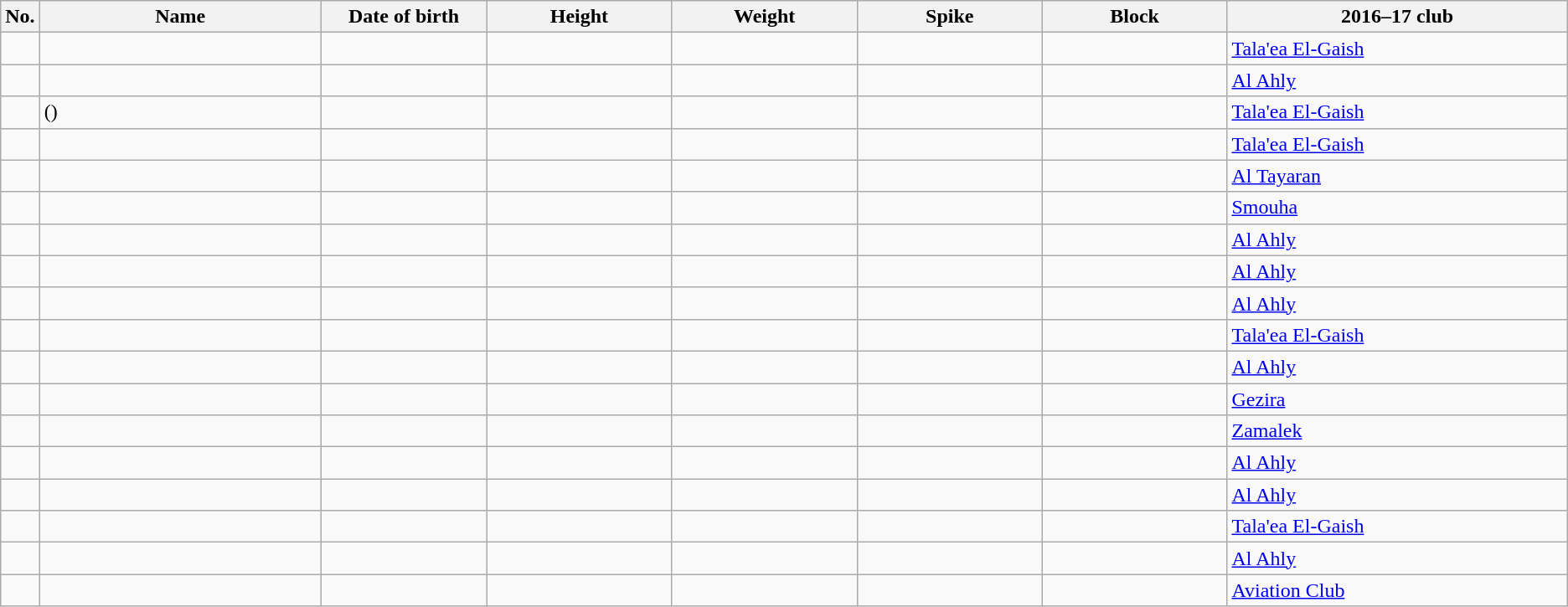<table class="wikitable sortable" style="font-size:100%; text-align:center;">
<tr>
<th>No.</th>
<th style="width:14em">Name</th>
<th style="width:8em">Date of birth</th>
<th style="width:9em">Height</th>
<th style="width:9em">Weight</th>
<th style="width:9em">Spike</th>
<th style="width:9em">Block</th>
<th style="width:17em">2016–17 club</th>
</tr>
<tr>
<td></td>
<td style="text-align:left;"></td>
<td style="text-align:right;"></td>
<td></td>
<td></td>
<td></td>
<td></td>
<td style="text-align:left;"> <a href='#'>Tala'ea El-Gaish</a></td>
</tr>
<tr>
<td></td>
<td style="text-align:left;"></td>
<td style="text-align:right;"></td>
<td></td>
<td></td>
<td></td>
<td></td>
<td style="text-align:left;"> <a href='#'>Al Ahly</a></td>
</tr>
<tr>
<td></td>
<td style="text-align:left;"> ()</td>
<td style="text-align:right;"></td>
<td></td>
<td></td>
<td></td>
<td></td>
<td style="text-align:left;"> <a href='#'>Tala'ea El-Gaish</a></td>
</tr>
<tr>
<td></td>
<td style="text-align:left;"></td>
<td style="text-align:right;"></td>
<td></td>
<td></td>
<td></td>
<td></td>
<td style="text-align:left;"> <a href='#'>Tala'ea El-Gaish</a></td>
</tr>
<tr>
<td></td>
<td style="text-align:left;"></td>
<td style="text-align:right;"></td>
<td></td>
<td></td>
<td></td>
<td></td>
<td style="text-align:left;"> <a href='#'>Al Tayaran</a></td>
</tr>
<tr>
<td></td>
<td style="text-align:left;"></td>
<td style="text-align:right;"></td>
<td></td>
<td></td>
<td></td>
<td></td>
<td style="text-align:left;"> <a href='#'>Smouha</a></td>
</tr>
<tr>
<td></td>
<td style="text-align:left;"></td>
<td style="text-align:right;"></td>
<td></td>
<td></td>
<td></td>
<td></td>
<td style="text-align:left;"> <a href='#'>Al Ahly</a></td>
</tr>
<tr>
<td></td>
<td style="text-align:left;"></td>
<td style="text-align:right;"></td>
<td></td>
<td></td>
<td></td>
<td></td>
<td style="text-align:left;"> <a href='#'>Al Ahly</a></td>
</tr>
<tr>
<td></td>
<td style="text-align:left;"></td>
<td style="text-align:right;"></td>
<td></td>
<td></td>
<td></td>
<td></td>
<td style="text-align:left;"> <a href='#'>Al Ahly</a></td>
</tr>
<tr>
<td></td>
<td style="text-align:left;"></td>
<td style="text-align:right;"></td>
<td></td>
<td></td>
<td></td>
<td></td>
<td style="text-align:left;"> <a href='#'>Tala'ea El-Gaish</a></td>
</tr>
<tr>
<td></td>
<td style="text-align:left;"></td>
<td style="text-align:right;"></td>
<td></td>
<td></td>
<td></td>
<td></td>
<td style="text-align:left;"> <a href='#'>Al Ahly</a></td>
</tr>
<tr>
<td></td>
<td style="text-align:left;"></td>
<td style="text-align:right;"></td>
<td></td>
<td></td>
<td></td>
<td></td>
<td style="text-align:left;"> <a href='#'>Gezira</a></td>
</tr>
<tr>
<td></td>
<td style="text-align:left;"></td>
<td style="text-align:right;"></td>
<td></td>
<td></td>
<td></td>
<td></td>
<td style="text-align:left;"> <a href='#'>Zamalek</a></td>
</tr>
<tr>
<td></td>
<td style="text-align:left;"></td>
<td style="text-align:right;"></td>
<td></td>
<td></td>
<td></td>
<td></td>
<td style="text-align:left;"> <a href='#'>Al Ahly</a></td>
</tr>
<tr>
<td></td>
<td style="text-align:left;"></td>
<td style="text-align:right;"></td>
<td></td>
<td></td>
<td></td>
<td></td>
<td style="text-align:left;"> <a href='#'>Al Ahly</a></td>
</tr>
<tr>
<td></td>
<td style="text-align:left;"></td>
<td style="text-align:right;"></td>
<td></td>
<td></td>
<td></td>
<td></td>
<td style="text-align:left;"> <a href='#'>Tala'ea El-Gaish</a></td>
</tr>
<tr>
<td></td>
<td style="text-align:left;"></td>
<td style="text-align:right;"></td>
<td></td>
<td></td>
<td></td>
<td></td>
<td style="text-align:left;"> <a href='#'>Al Ahly</a></td>
</tr>
<tr>
<td></td>
<td style="text-align:left;"></td>
<td style="text-align:right;"></td>
<td></td>
<td></td>
<td></td>
<td></td>
<td style="text-align:left;"> <a href='#'>Aviation Club</a></td>
</tr>
</table>
